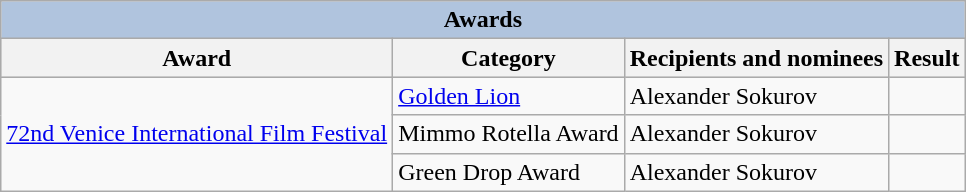<table class="wikitable sortable">
<tr>
<th colspan="5" style="background: LightSteelBlue;">Awards</th>
</tr>
<tr style="background:#ccc; text-align:center;">
<th>Award</th>
<th>Category</th>
<th>Recipients and nominees</th>
<th>Result</th>
</tr>
<tr>
<td rowspan="5"><a href='#'>72nd Venice International Film Festival</a></td>
<td><a href='#'>Golden Lion</a></td>
<td>Alexander Sokurov</td>
<td></td>
</tr>
<tr>
<td>Mimmo Rotella Award</td>
<td>Alexander Sokurov</td>
<td></td>
</tr>
<tr>
<td>Green Drop Award</td>
<td>Alexander Sokurov</td>
<td></td>
</tr>
</table>
